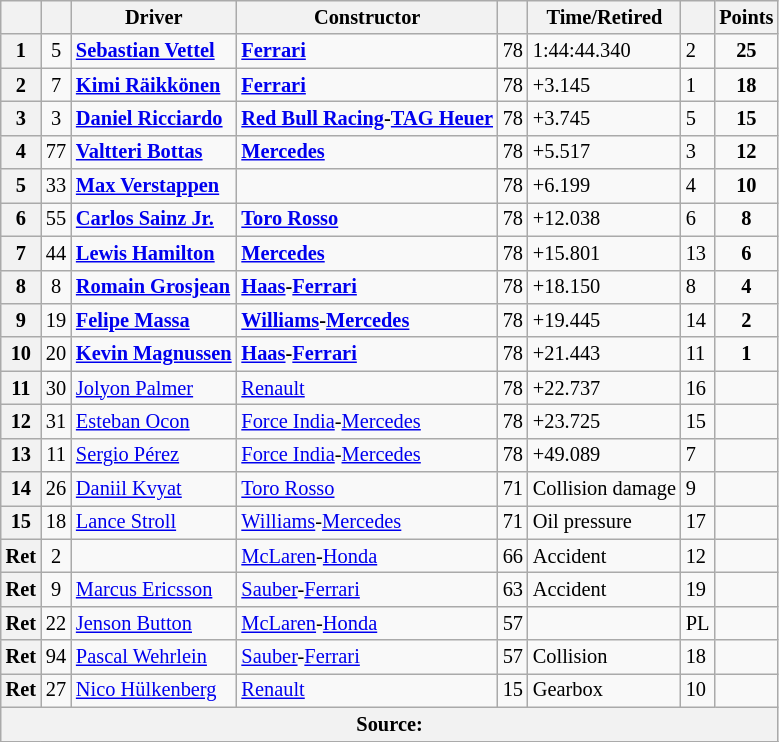<table class="wikitable sortable" style="font-size: 85%;">
<tr>
<th scope="col"></th>
<th scope="col"></th>
<th scope="col">Driver</th>
<th scope="col">Constructor</th>
<th scope="col" class="unsortable"></th>
<th scope="col" class="unsortable">Time/Retired</th>
<th scope="col"></th>
<th scope="col">Points</th>
</tr>
<tr>
<th>1</th>
<td align="center">5</td>
<td> <strong><a href='#'>Sebastian Vettel</a></strong></td>
<td><strong><a href='#'>Ferrari</a></strong></td>
<td>78</td>
<td>1:44:44.340</td>
<td>2</td>
<td align="center"><strong>25</strong></td>
</tr>
<tr>
<th>2</th>
<td align="center">7</td>
<td> <strong><a href='#'>Kimi Räikkönen</a></strong></td>
<td><strong><a href='#'>Ferrari</a></strong></td>
<td>78</td>
<td>+3.145</td>
<td>1</td>
<td align="center"><strong>18</strong></td>
</tr>
<tr>
<th>3</th>
<td align="center">3</td>
<td> <strong><a href='#'>Daniel Ricciardo</a></strong></td>
<td><strong><a href='#'>Red Bull Racing</a>-<a href='#'>TAG Heuer</a></strong></td>
<td>78</td>
<td>+3.745</td>
<td>5</td>
<td align="center"><strong>15</strong></td>
</tr>
<tr>
<th>4</th>
<td align="center">77</td>
<td> <strong><a href='#'>Valtteri Bottas</a></strong></td>
<td><strong><a href='#'>Mercedes</a></strong></td>
<td>78</td>
<td>+5.517</td>
<td>3</td>
<td align="center"><strong>12</strong></td>
</tr>
<tr>
<th>5</th>
<td align="center">33</td>
<td> <strong><a href='#'>Max Verstappen</a></strong></td>
<td></td>
<td>78</td>
<td>+6.199</td>
<td>4</td>
<td align=center><strong>10</strong></td>
</tr>
<tr>
<th>6</th>
<td align="center">55</td>
<td> <strong><a href='#'>Carlos Sainz Jr.</a></strong></td>
<td><strong><a href='#'>Toro Rosso</a></strong></td>
<td>78</td>
<td>+12.038</td>
<td>6</td>
<td align="center"><strong>8</strong></td>
</tr>
<tr>
<th>7</th>
<td align="center">44</td>
<td> <strong><a href='#'>Lewis Hamilton</a></strong></td>
<td><strong><a href='#'>Mercedes</a></strong></td>
<td>78</td>
<td>+15.801</td>
<td>13</td>
<td align="center"><strong>6</strong></td>
</tr>
<tr>
<th>8</th>
<td align="center">8</td>
<td> <strong><a href='#'>Romain Grosjean</a></strong></td>
<td><strong><a href='#'>Haas</a>-<a href='#'>Ferrari</a></strong></td>
<td>78</td>
<td>+18.150</td>
<td>8</td>
<td align="center"><strong>4</strong></td>
</tr>
<tr>
<th>9</th>
<td align="center">19</td>
<td> <strong><a href='#'>Felipe Massa</a></strong></td>
<td><strong><a href='#'>Williams</a>-<a href='#'>Mercedes</a></strong></td>
<td>78</td>
<td>+19.445</td>
<td>14</td>
<td align="center"><strong>2</strong></td>
</tr>
<tr>
<th>10</th>
<td align="center">20</td>
<td> <strong><a href='#'>Kevin Magnussen</a></strong></td>
<td><strong><a href='#'>Haas</a>-<a href='#'>Ferrari</a></strong></td>
<td>78</td>
<td>+21.443</td>
<td>11</td>
<td align="center"><strong>1</strong></td>
</tr>
<tr>
<th>11</th>
<td align="center">30</td>
<td> <a href='#'>Jolyon Palmer</a></td>
<td><a href='#'>Renault</a></td>
<td>78</td>
<td>+22.737</td>
<td>16</td>
<td></td>
</tr>
<tr>
<th>12</th>
<td align="center">31</td>
<td> <a href='#'>Esteban Ocon</a></td>
<td><a href='#'>Force India</a>-<a href='#'>Mercedes</a></td>
<td>78</td>
<td>+23.725</td>
<td>15</td>
<td></td>
</tr>
<tr>
<th>13</th>
<td align="center">11</td>
<td> <a href='#'>Sergio Pérez</a></td>
<td><a href='#'>Force India</a>-<a href='#'>Mercedes</a></td>
<td>78</td>
<td>+49.089</td>
<td>7</td>
<td></td>
</tr>
<tr>
<th>14</th>
<td align="center">26</td>
<td> <a href='#'>Daniil Kvyat</a></td>
<td><a href='#'>Toro Rosso</a></td>
<td>71</td>
<td>Collision damage</td>
<td>9</td>
<td></td>
</tr>
<tr>
<th>15</th>
<td align="center">18</td>
<td> <a href='#'>Lance Stroll</a></td>
<td><a href='#'>Williams</a>-<a href='#'>Mercedes</a></td>
<td>71</td>
<td>Oil pressure</td>
<td>17</td>
<td></td>
</tr>
<tr>
<th>Ret</th>
<td align="center">2</td>
<td></td>
<td><a href='#'>McLaren</a>-<a href='#'>Honda</a></td>
<td>66</td>
<td>Accident</td>
<td>12</td>
<td></td>
</tr>
<tr>
<th>Ret</th>
<td align="center">9</td>
<td> <a href='#'>Marcus Ericsson</a></td>
<td><a href='#'>Sauber</a>-<a href='#'>Ferrari</a></td>
<td>63</td>
<td>Accident</td>
<td>19</td>
<td></td>
</tr>
<tr>
<th>Ret</th>
<td align="center">22</td>
<td> <a href='#'>Jenson Button</a></td>
<td><a href='#'>McLaren</a>-<a href='#'>Honda</a></td>
<td>57</td>
<td></td>
<td>PL</td>
<td></td>
</tr>
<tr>
<th>Ret</th>
<td align="center">94</td>
<td> <a href='#'>Pascal Wehrlein</a></td>
<td><a href='#'>Sauber</a>-<a href='#'>Ferrari</a></td>
<td>57</td>
<td>Collision</td>
<td>18</td>
<td></td>
</tr>
<tr>
<th>Ret</th>
<td align="center">27</td>
<td> <a href='#'>Nico Hülkenberg</a></td>
<td><a href='#'>Renault</a></td>
<td>15</td>
<td>Gearbox</td>
<td>10</td>
<td></td>
</tr>
<tr>
<th colspan="8">Source:</th>
</tr>
<tr>
</tr>
</table>
